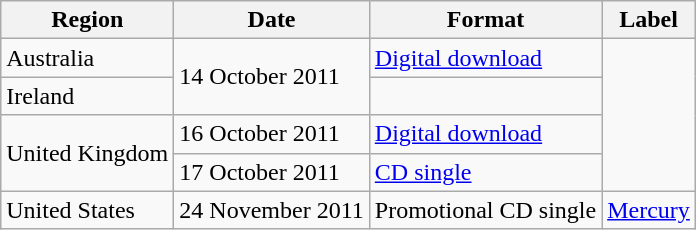<table class="wikitable">
<tr>
<th scope="col">Region</th>
<th scope="col">Date</th>
<th scope="col">Format</th>
<th scope="col">Label</th>
</tr>
<tr>
<td>Australia</td>
<td rowspan="2">14 October 2011</td>
<td><a href='#'>Digital download</a></td>
<td rowspan="4"></td>
</tr>
<tr>
<td>Ireland</td>
<td></td>
</tr>
<tr>
<td rowspan="2">United Kingdom</td>
<td>16 October 2011</td>
<td><a href='#'>Digital download</a></td>
</tr>
<tr>
<td>17 October 2011</td>
<td><a href='#'>CD single</a></td>
</tr>
<tr>
<td>United States</td>
<td>24 November 2011</td>
<td>Promotional CD single</td>
<td><a href='#'>Mercury</a></td>
</tr>
</table>
